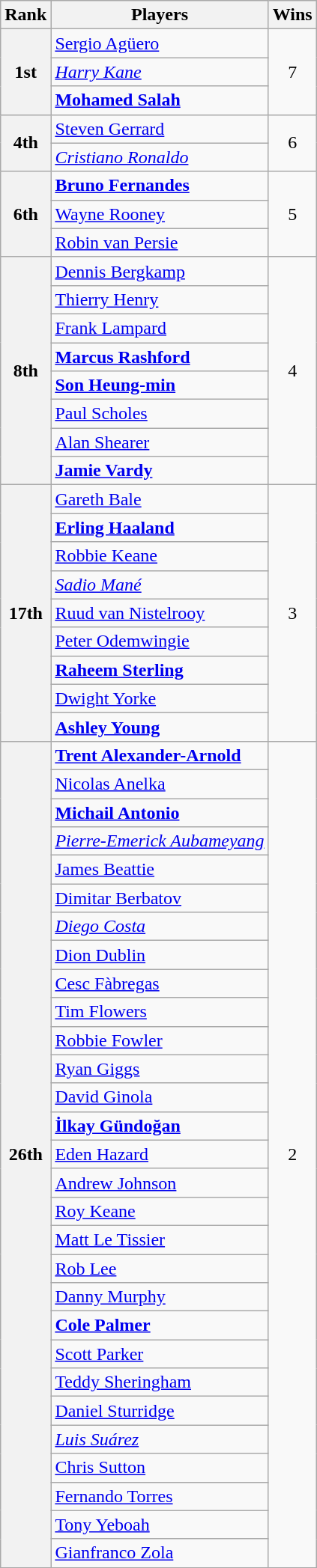<table class="wikitable plainrowheaders">
<tr>
<th scope=col>Rank</th>
<th scope=col>Players</th>
<th scope=col>Wins</th>
</tr>
<tr>
<th scope=row rowspan="3" style="text-align:center;">1st</th>
<td><a href='#'>Sergio Agüero</a></td>
<td rowspan="3" align="center">7</td>
</tr>
<tr>
<td><em><a href='#'>Harry Kane</a></em></td>
</tr>
<tr>
<td><strong><a href='#'>Mohamed Salah</a></strong></td>
</tr>
<tr>
<th scope=row rowspan="2" style="text-align:center;">4th</th>
<td><a href='#'>Steven Gerrard</a></td>
<td rowspan="2" align="center">6</td>
</tr>
<tr>
<td><em><a href='#'>Cristiano Ronaldo</a></em></td>
</tr>
<tr>
<th rowspan="3" scope=row style="text-align:center;">6th</th>
<td><strong><a href='#'>Bruno Fernandes</a></strong></td>
<td rowspan="3" align="center">5</td>
</tr>
<tr>
<td><a href='#'>Wayne Rooney</a></td>
</tr>
<tr>
<td><a href='#'>Robin van Persie</a></td>
</tr>
<tr>
<th rowspan="8" scope=row style="text-align:center;">8th</th>
<td><a href='#'>Dennis Bergkamp</a></td>
<td rowspan="8" align="center">4</td>
</tr>
<tr>
<td><a href='#'>Thierry Henry</a></td>
</tr>
<tr>
<td><a href='#'>Frank Lampard</a></td>
</tr>
<tr>
<td><strong><a href='#'>Marcus Rashford</a></strong></td>
</tr>
<tr>
<td><strong><a href='#'>Son Heung-min</a></strong></td>
</tr>
<tr>
<td><a href='#'>Paul Scholes</a></td>
</tr>
<tr>
<td><a href='#'>Alan Shearer</a></td>
</tr>
<tr>
<td><strong><a href='#'>Jamie Vardy</a></strong></td>
</tr>
<tr>
<th scope=row rowspan="9" style="text-align:center;">17th</th>
<td><a href='#'>Gareth Bale</a></td>
<td rowspan="9" align="center">3</td>
</tr>
<tr>
<td><strong><a href='#'>Erling Haaland</a></strong></td>
</tr>
<tr>
<td><a href='#'>Robbie Keane</a></td>
</tr>
<tr>
<td><em><a href='#'>Sadio Mané</a></em></td>
</tr>
<tr>
<td><a href='#'>Ruud van Nistelrooy</a></td>
</tr>
<tr>
<td><a href='#'>Peter Odemwingie</a></td>
</tr>
<tr>
<td><strong><a href='#'>Raheem Sterling</a></strong></td>
</tr>
<tr>
<td><a href='#'>Dwight Yorke</a></td>
</tr>
<tr>
<td><strong><a href='#'>Ashley Young</a></strong></td>
</tr>
<tr>
<th rowspan="29" scope="row" style="text-align:center;">26th</th>
<td><strong><a href='#'>Trent Alexander-Arnold</a></strong></td>
<td rowspan="29" align="center">2</td>
</tr>
<tr>
<td><a href='#'>Nicolas Anelka</a></td>
</tr>
<tr>
<td><strong><a href='#'>Michail Antonio</a></strong></td>
</tr>
<tr>
<td><em><a href='#'>Pierre-Emerick Aubameyang</a></em></td>
</tr>
<tr>
<td><a href='#'>James Beattie</a></td>
</tr>
<tr>
<td><a href='#'>Dimitar Berbatov</a></td>
</tr>
<tr>
<td><em><a href='#'>Diego Costa</a></em></td>
</tr>
<tr>
<td><a href='#'>Dion Dublin</a></td>
</tr>
<tr>
<td><a href='#'>Cesc Fàbregas</a></td>
</tr>
<tr>
<td><a href='#'>Tim Flowers</a></td>
</tr>
<tr>
<td><a href='#'>Robbie Fowler</a></td>
</tr>
<tr>
<td><a href='#'>Ryan Giggs</a></td>
</tr>
<tr>
<td><a href='#'>David Ginola</a></td>
</tr>
<tr>
<td><strong><a href='#'>İlkay Gündoğan</a></strong></td>
</tr>
<tr>
<td><a href='#'>Eden Hazard</a></td>
</tr>
<tr>
<td><a href='#'>Andrew Johnson</a></td>
</tr>
<tr>
<td><a href='#'>Roy Keane</a></td>
</tr>
<tr>
<td><a href='#'>Matt Le Tissier</a></td>
</tr>
<tr>
<td><a href='#'>Rob Lee</a></td>
</tr>
<tr>
<td><a href='#'>Danny Murphy</a></td>
</tr>
<tr>
<td><strong><a href='#'>Cole Palmer</a></strong></td>
</tr>
<tr>
<td><a href='#'>Scott Parker</a></td>
</tr>
<tr>
<td><a href='#'>Teddy Sheringham</a></td>
</tr>
<tr>
<td><a href='#'>Daniel Sturridge</a></td>
</tr>
<tr>
<td><em><a href='#'>Luis Suárez</a></em></td>
</tr>
<tr>
<td><a href='#'>Chris Sutton</a></td>
</tr>
<tr>
<td><a href='#'>Fernando Torres</a></td>
</tr>
<tr>
<td><a href='#'>Tony Yeboah</a></td>
</tr>
<tr>
<td><a href='#'>Gianfranco Zola</a></td>
</tr>
</table>
